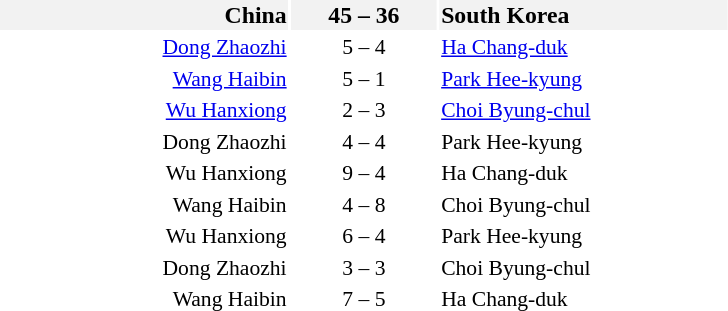<table style="font-size:90%">
<tr style="font-size:110%; background:#f2f2f2">
<td style="width:12em" align=right><strong>China</strong> </td>
<td style="width:6em" align=center><strong>45 – 36</strong></td>
<td style="width:12em"> <strong>South Korea</strong></td>
</tr>
<tr>
<td align=right><a href='#'>Dong Zhaozhi</a></td>
<td align=center>5 – 4</td>
<td><a href='#'>Ha Chang-duk</a></td>
</tr>
<tr>
<td align=right><a href='#'>Wang Haibin</a></td>
<td align=center>5 – 1</td>
<td><a href='#'>Park Hee-kyung</a></td>
</tr>
<tr>
<td align=right><a href='#'>Wu Hanxiong</a></td>
<td align=center>2 – 3</td>
<td><a href='#'>Choi Byung-chul</a></td>
</tr>
<tr>
<td align=right>Dong Zhaozhi</td>
<td align=center>4 – 4</td>
<td>Park Hee-kyung</td>
</tr>
<tr>
<td align=right>Wu Hanxiong</td>
<td align=center>9 – 4</td>
<td>Ha Chang-duk</td>
</tr>
<tr>
<td align=right>Wang Haibin</td>
<td align=center>4 – 8</td>
<td>Choi Byung-chul</td>
</tr>
<tr>
<td align=right>Wu Hanxiong</td>
<td align=center>6 – 4</td>
<td>Park Hee-kyung</td>
</tr>
<tr>
<td align=right>Dong Zhaozhi</td>
<td align=center>3 – 3</td>
<td>Choi Byung-chul</td>
</tr>
<tr>
<td align=right>Wang Haibin</td>
<td align=center>7 – 5</td>
<td>Ha Chang-duk</td>
</tr>
</table>
